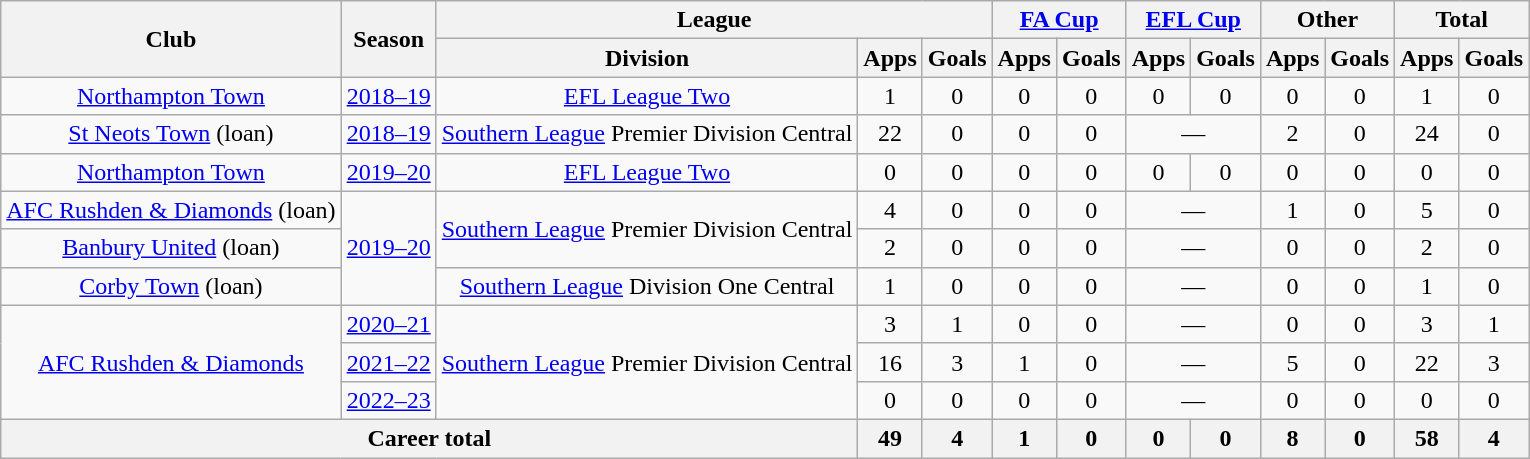<table class="wikitable" style="text-align:center">
<tr>
<th rowspan="2">Club</th>
<th rowspan="2">Season</th>
<th colspan="3">League</th>
<th colspan="2"><a href='#'>FA Cup</a></th>
<th colspan="2"><a href='#'>EFL Cup</a></th>
<th colspan="2">Other</th>
<th colspan="2">Total</th>
</tr>
<tr>
<th>Division</th>
<th>Apps</th>
<th>Goals</th>
<th>Apps</th>
<th>Goals</th>
<th>Apps</th>
<th>Goals</th>
<th>Apps</th>
<th>Goals</th>
<th>Apps</th>
<th>Goals</th>
</tr>
<tr>
<td><a href='#'>Northampton Town</a></td>
<td><a href='#'>2018–19</a></td>
<td><a href='#'>EFL League Two</a></td>
<td>1</td>
<td>0</td>
<td>0</td>
<td>0</td>
<td>0</td>
<td>0</td>
<td>0</td>
<td>0</td>
<td>1</td>
<td>0</td>
</tr>
<tr>
<td><a href='#'>St Neots Town</a> (loan)</td>
<td><a href='#'>2018–19</a></td>
<td><a href='#'>Southern League</a> Premier Division Central</td>
<td>22</td>
<td>0</td>
<td>0</td>
<td>0</td>
<td colspan="2">—</td>
<td>2</td>
<td>0</td>
<td>24</td>
<td>0</td>
</tr>
<tr>
<td><a href='#'>Northampton Town</a></td>
<td><a href='#'>2019–20</a></td>
<td><a href='#'>EFL League Two</a></td>
<td>0</td>
<td>0</td>
<td>0</td>
<td>0</td>
<td>0</td>
<td>0</td>
<td>0</td>
<td>0</td>
<td>0</td>
<td>0</td>
</tr>
<tr>
<td><a href='#'>AFC Rushden & Diamonds</a> (loan)</td>
<td rowspan="3"><a href='#'>2019–20</a></td>
<td rowspan="2"><a href='#'>Southern League</a> Premier Division Central</td>
<td>4</td>
<td>0</td>
<td>0</td>
<td>0</td>
<td colspan="2">—</td>
<td>1</td>
<td>0</td>
<td>5</td>
<td>0</td>
</tr>
<tr>
<td><a href='#'>Banbury United</a> (loan)</td>
<td>2</td>
<td>0</td>
<td>0</td>
<td>0</td>
<td colspan="2">—</td>
<td>0</td>
<td>0</td>
<td>2</td>
<td>0</td>
</tr>
<tr>
<td><a href='#'>Corby Town</a> (loan)</td>
<td><a href='#'>Southern League</a> Division One Central</td>
<td>1</td>
<td>0</td>
<td>0</td>
<td>0</td>
<td colspan="2">—</td>
<td>0</td>
<td>0</td>
<td>1</td>
<td>0</td>
</tr>
<tr>
<td rowspan="3"><a href='#'>AFC Rushden & Diamonds</a></td>
<td><a href='#'>2020–21</a></td>
<td rowspan="3"><a href='#'>Southern League</a> Premier Division Central</td>
<td>3</td>
<td>1</td>
<td>0</td>
<td>0</td>
<td colspan="2">—</td>
<td>0</td>
<td>0</td>
<td>3</td>
<td>1</td>
</tr>
<tr>
<td><a href='#'>2021–22</a></td>
<td>16</td>
<td>3</td>
<td>1</td>
<td>0</td>
<td colspan="2">—</td>
<td>5</td>
<td>0</td>
<td>22</td>
<td>3</td>
</tr>
<tr>
<td><a href='#'>2022–23</a></td>
<td>0</td>
<td>0</td>
<td>0</td>
<td>0</td>
<td colspan="2">—</td>
<td>0</td>
<td>0</td>
<td>0</td>
<td>0</td>
</tr>
<tr>
<th colspan="3">Career total</th>
<th>49</th>
<th>4</th>
<th>1</th>
<th>0</th>
<th>0</th>
<th>0</th>
<th>8</th>
<th>0</th>
<th>58</th>
<th>4</th>
</tr>
</table>
